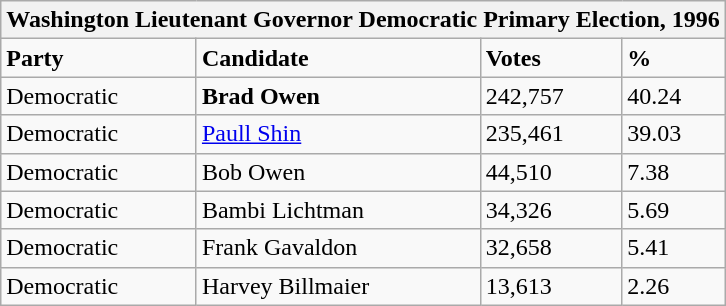<table class="wikitable">
<tr>
<th colspan="4">Washington Lieutenant Governor Democratic Primary Election, 1996</th>
</tr>
<tr>
<td><strong>Party</strong></td>
<td><strong>Candidate</strong></td>
<td><strong>Votes</strong></td>
<td><strong>%</strong></td>
</tr>
<tr>
<td>Democratic</td>
<td><strong>Brad Owen</strong></td>
<td>242,757</td>
<td>40.24</td>
</tr>
<tr>
<td>Democratic</td>
<td><a href='#'>Paull Shin</a></td>
<td>235,461</td>
<td>39.03</td>
</tr>
<tr>
<td>Democratic</td>
<td>Bob Owen</td>
<td>44,510</td>
<td>7.38</td>
</tr>
<tr>
<td>Democratic</td>
<td>Bambi Lichtman</td>
<td>34,326</td>
<td>5.69</td>
</tr>
<tr>
<td>Democratic</td>
<td>Frank Gavaldon</td>
<td>32,658</td>
<td>5.41</td>
</tr>
<tr>
<td>Democratic</td>
<td>Harvey Billmaier</td>
<td>13,613</td>
<td>2.26</td>
</tr>
</table>
